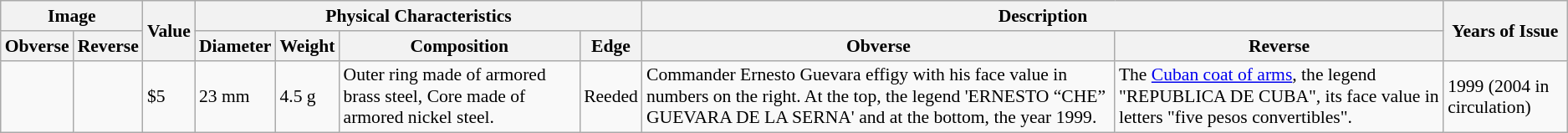<table class="wikitable" style="font-size: 90%">
<tr>
<th colspan=2>Image</th>
<th rowspan=2>Value</th>
<th colspan=4>Physical Characteristics</th>
<th colspan=2>Description</th>
<th rowspan=2>Years of Issue</th>
</tr>
<tr>
<th>Obverse</th>
<th>Reverse</th>
<th>Diameter</th>
<th>Weight</th>
<th>Composition</th>
<th>Edge</th>
<th>Obverse</th>
<th>Reverse</th>
</tr>
<tr>
<td></td>
<td></td>
<td>$5</td>
<td>23 mm</td>
<td>4.5 g</td>
<td>Outer ring made of armored brass steel, Core made of armored nickel steel.</td>
<td>Reeded</td>
<td>Commander Ernesto Guevara effigy with his face value in numbers on the right. At the top, the legend 'ERNESTO “CHE” GUEVARA DE LA SERNA' and at the bottom, the year 1999.</td>
<td>The <a href='#'>Cuban coat of arms</a>, the legend "REPUBLICA DE CUBA", its face value in letters "five pesos convertibles".</td>
<td>1999 (2004 in circulation)</td>
</tr>
</table>
